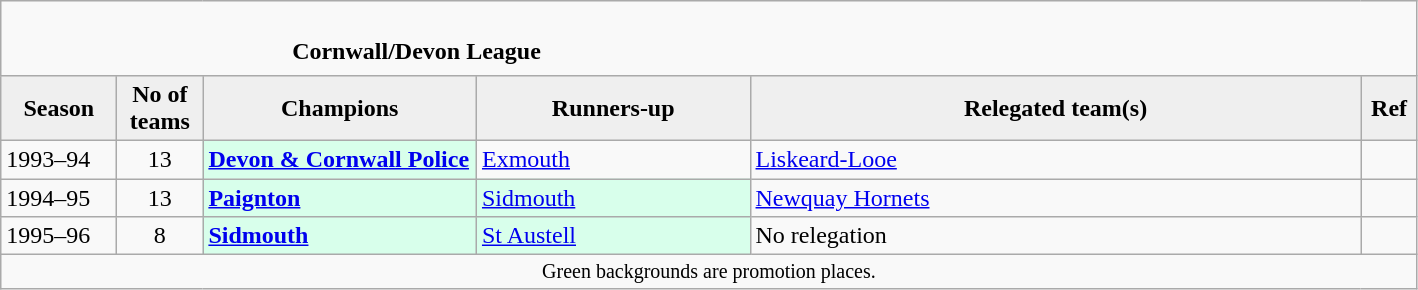<table class="wikitable sortable" style="text-align: left;">
<tr>
<td colspan="6" cellpadding="0" cellspacing="0"><br><table border="0" style="width:100%;" cellpadding="0" cellspacing="0">
<tr>
<td style="width:20%; border:0;"></td>
<td style="border:0;"><strong>Cornwall/Devon League</strong></td>
<td style="width:20%; border:0;"></td>
</tr>
</table>
</td>
</tr>
<tr>
<th style="background:#efefef; width:70px;">Season</th>
<th style="background:#efefef; width:50px;">No of teams</th>
<th style="background:#efefef; width:175px;">Champions</th>
<th style="background:#efefef; width:175px;">Runners-up</th>
<th style="background:#efefef; width:400px;">Relegated team(s)</th>
<th style="background:#efefef; width:30px;">Ref</th>
</tr>
<tr align=left>
<td>1993–94</td>
<td style="text-align: center;">13</td>
<td style="background:#d8ffeb;"><strong><a href='#'>Devon & Cornwall Police</a></strong></td>
<td><a href='#'>Exmouth</a></td>
<td><a href='#'>Liskeard-Looe</a></td>
<td></td>
</tr>
<tr>
<td>1994–95</td>
<td style="text-align: center;">13</td>
<td style="background:#d8ffeb;"><strong><a href='#'>Paignton</a></strong></td>
<td style="background:#d8ffeb;"><a href='#'>Sidmouth</a></td>
<td><a href='#'>Newquay Hornets</a></td>
<td></td>
</tr>
<tr>
<td>1995–96</td>
<td style="text-align: center;">8</td>
<td style="background:#d8ffeb;"><strong><a href='#'>Sidmouth</a></strong></td>
<td style="background:#d8ffeb;"><a href='#'>St Austell</a></td>
<td>No relegation</td>
<td></td>
</tr>
<tr>
<td colspan="15"  style="border:0; font-size:smaller; text-align:center;">Green backgrounds are promotion places.</td>
</tr>
</table>
